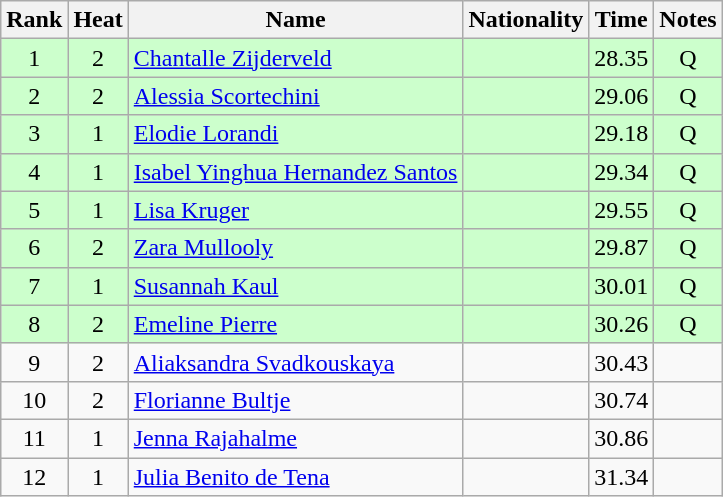<table class="wikitable sortable" style="text-align:center">
<tr>
<th>Rank</th>
<th>Heat</th>
<th>Name</th>
<th>Nationality</th>
<th>Time</th>
<th>Notes</th>
</tr>
<tr bgcolor=ccffcc>
<td>1</td>
<td>2</td>
<td align=left><a href='#'>Chantalle Zijderveld</a></td>
<td align=left></td>
<td>28.35</td>
<td>Q</td>
</tr>
<tr bgcolor=ccffcc>
<td>2</td>
<td>2</td>
<td align=left><a href='#'>Alessia Scortechini</a></td>
<td align=left></td>
<td>29.06</td>
<td>Q</td>
</tr>
<tr bgcolor=ccffcc>
<td>3</td>
<td>1</td>
<td align=left><a href='#'>Elodie Lorandi</a></td>
<td align=left></td>
<td>29.18</td>
<td>Q</td>
</tr>
<tr bgcolor=ccffcc>
<td>4</td>
<td>1</td>
<td align=left><a href='#'>Isabel Yinghua Hernandez Santos</a></td>
<td align=left></td>
<td>29.34</td>
<td>Q</td>
</tr>
<tr bgcolor=ccffcc>
<td>5</td>
<td>1</td>
<td align=left><a href='#'>Lisa Kruger</a></td>
<td align=left></td>
<td>29.55</td>
<td>Q</td>
</tr>
<tr bgcolor=ccffcc>
<td>6</td>
<td>2</td>
<td align=left><a href='#'>Zara Mullooly</a></td>
<td align=left></td>
<td>29.87</td>
<td>Q</td>
</tr>
<tr bgcolor=ccffcc>
<td>7</td>
<td>1</td>
<td align=left><a href='#'>Susannah Kaul</a></td>
<td align=left></td>
<td>30.01</td>
<td>Q</td>
</tr>
<tr bgcolor=ccffcc>
<td>8</td>
<td>2</td>
<td align=left><a href='#'>Emeline Pierre</a></td>
<td align=left></td>
<td>30.26</td>
<td>Q</td>
</tr>
<tr>
<td>9</td>
<td>2</td>
<td align=left><a href='#'>Aliaksandra Svadkouskaya</a></td>
<td align=left></td>
<td>30.43</td>
<td></td>
</tr>
<tr>
<td>10</td>
<td>2</td>
<td align=left><a href='#'>Florianne Bultje</a></td>
<td align=left></td>
<td>30.74</td>
<td></td>
</tr>
<tr>
<td>11</td>
<td>1</td>
<td align=left><a href='#'>Jenna Rajahalme</a></td>
<td align=left></td>
<td>30.86</td>
<td></td>
</tr>
<tr>
<td>12</td>
<td>1</td>
<td align=left><a href='#'>Julia Benito de Tena</a></td>
<td align=left></td>
<td>31.34</td>
<td></td>
</tr>
</table>
